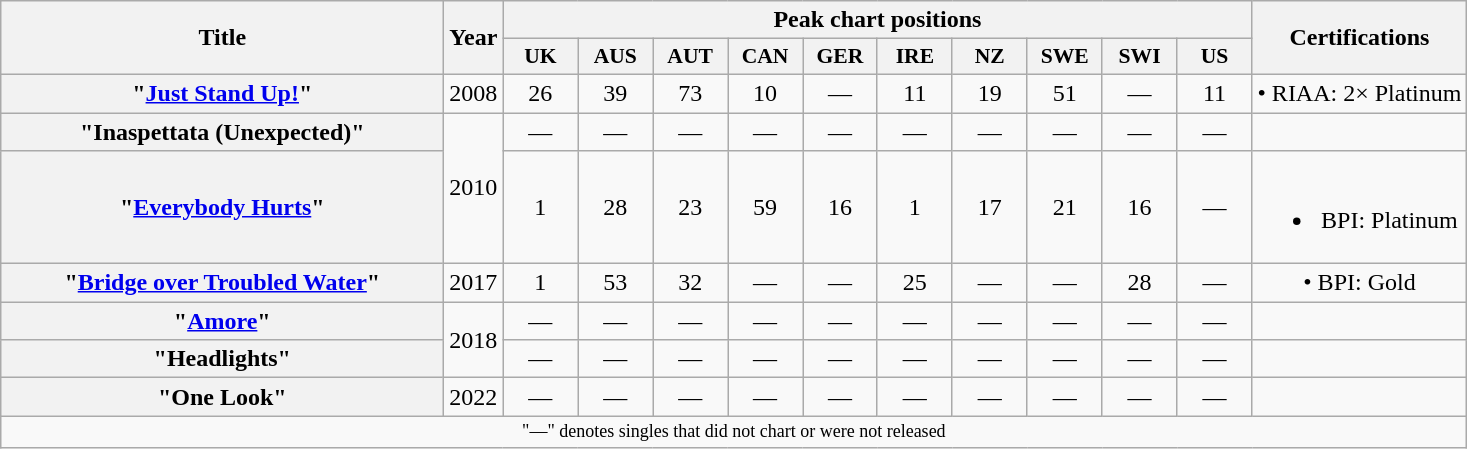<table class="wikitable plainrowheaders" style="text-align:center;" border="1">
<tr>
<th scope="col" rowspan="2" style="width:18em;">Title</th>
<th scope="col" rowspan="2" style="width:1em;">Year</th>
<th scope="col" colspan="10">Peak chart positions</th>
<th scope="col" rowspan="2">Certifications</th>
</tr>
<tr>
<th scope="col" style="width:3em;font-size:90%;">UK<br></th>
<th scope="col" style="width:3em;font-size:90%;">AUS<br></th>
<th scope="col" style="width:3em;font-size:90%;">AUT<br></th>
<th scope="col" style="width:3em;font-size:90%;">CAN<br></th>
<th scope="col" style="width:3em;font-size:90%;">GER<br></th>
<th scope="col" style="width:3em;font-size:90%;">IRE<br></th>
<th scope="col" style="width:3em;font-size:90%;">NZ<br></th>
<th scope="col" style="width:3em;font-size:90%;">SWE<br></th>
<th scope="col" style="width:3em;font-size:90%;">SWI<br></th>
<th scope="col" style="width:3em;font-size:90%;">US<br></th>
</tr>
<tr>
<th scope="row">"<a href='#'>Just Stand Up!</a>"<br></th>
<td>2008</td>
<td>26</td>
<td>39</td>
<td>73</td>
<td>10</td>
<td>—</td>
<td>11</td>
<td>19</td>
<td>51</td>
<td>—</td>
<td>11</td>
<td>• RIAA: 2× Platinum </td>
</tr>
<tr>
<th scope="row">"Inaspettata (Unexpected)"<br></th>
<td rowspan="2">2010</td>
<td>—</td>
<td>—</td>
<td>—</td>
<td>—</td>
<td>—</td>
<td>—</td>
<td>—</td>
<td>—</td>
<td>—</td>
<td>—</td>
<td></td>
</tr>
<tr>
<th scope="row">"<a href='#'>Everybody Hurts</a>"<br></th>
<td>1</td>
<td>28</td>
<td>23</td>
<td>59</td>
<td>16</td>
<td>1</td>
<td>17</td>
<td>21</td>
<td>16</td>
<td>—</td>
<td><br><ul><li>BPI: Platinum</li></ul></td>
</tr>
<tr>
<th scope="row">"<a href='#'>Bridge over Troubled Water</a>"<br></th>
<td>2017</td>
<td>1</td>
<td>53</td>
<td>32</td>
<td>—</td>
<td>—</td>
<td>25</td>
<td>—</td>
<td>—</td>
<td>28</td>
<td>—</td>
<td —>•    BPI: Gold </td>
</tr>
<tr>
<th scope="row">"<a href='#'>Amore</a>"<br></th>
<td rowspan="2">2018</td>
<td>—</td>
<td>—</td>
<td>—</td>
<td>—</td>
<td>—</td>
<td>—</td>
<td>—</td>
<td>—</td>
<td>—</td>
<td>—</td>
<td></td>
</tr>
<tr>
<th scope="row">"Headlights"<br></th>
<td>—</td>
<td>—</td>
<td>—</td>
<td>—</td>
<td>—</td>
<td>—</td>
<td>—</td>
<td>—</td>
<td>—</td>
<td>—</td>
<td></td>
</tr>
<tr>
<th scope="row">"One Look"<br></th>
<td>2022</td>
<td>—</td>
<td>—</td>
<td>—</td>
<td>—</td>
<td>—</td>
<td>—</td>
<td>—</td>
<td>—</td>
<td>—</td>
<td>—</td>
<td></td>
</tr>
<tr>
<td colspan="13" style="font-size:9pt">"—" denotes singles that did not chart or were not released</td>
</tr>
</table>
